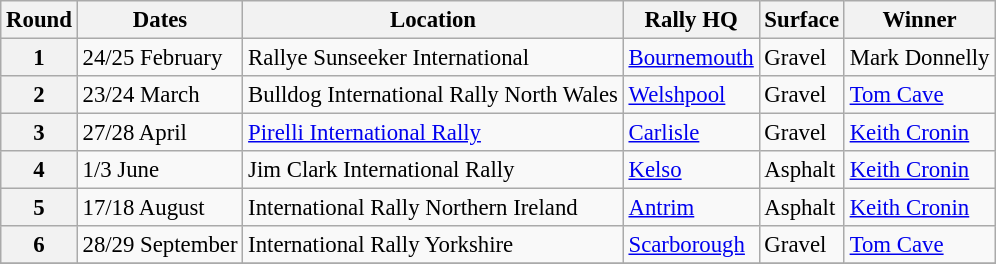<table class="wikitable" style="font-size: 95%;">
<tr>
<th>Round</th>
<th>Dates</th>
<th>Location</th>
<th>Rally HQ</th>
<th>Surface</th>
<th>Winner</th>
</tr>
<tr>
<th>1</th>
<td>24/25 February</td>
<td>Rallye Sunseeker International</td>
<td><a href='#'>Bournemouth</a></td>
<td>Gravel</td>
<td> Mark Donnelly</td>
</tr>
<tr>
<th>2</th>
<td>23/24 March</td>
<td>Bulldog International Rally North Wales</td>
<td><a href='#'>Welshpool</a></td>
<td>Gravel</td>
<td> <a href='#'>Tom Cave</a></td>
</tr>
<tr>
<th>3</th>
<td>27/28 April</td>
<td><a href='#'>Pirelli International Rally</a></td>
<td><a href='#'>Carlisle</a></td>
<td>Gravel</td>
<td> <a href='#'>Keith Cronin</a></td>
</tr>
<tr>
<th>4</th>
<td>1/3 June</td>
<td>Jim Clark International Rally</td>
<td><a href='#'>Kelso</a></td>
<td>Asphalt</td>
<td> <a href='#'>Keith Cronin</a></td>
</tr>
<tr>
<th>5</th>
<td>17/18 August</td>
<td>International Rally Northern Ireland</td>
<td><a href='#'>Antrim</a></td>
<td>Asphalt</td>
<td> <a href='#'>Keith Cronin</a></td>
</tr>
<tr>
<th>6</th>
<td>28/29 September</td>
<td>International Rally Yorkshire</td>
<td><a href='#'>Scarborough</a></td>
<td>Gravel</td>
<td> <a href='#'>Tom Cave</a></td>
</tr>
<tr>
</tr>
</table>
